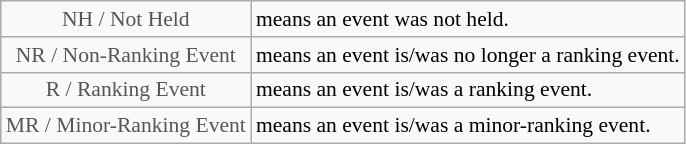<table class="wikitable" style="font-size:90%">
<tr>
<td style="text-align:center; color:#555555;" colspan="4">NH / Not Held</td>
<td>means an event was not held.</td>
</tr>
<tr>
<td style="text-align:center; color:#555555;" colspan="4">NR / Non-Ranking Event</td>
<td>means an event is/was no longer a ranking event.</td>
</tr>
<tr>
<td style="text-align:center; color:#555555;" colspan="4">R / Ranking Event</td>
<td>means an event is/was a ranking event.</td>
</tr>
<tr>
<td style="text-align:center; color:#555555;" colspan="4">MR / Minor-Ranking Event</td>
<td>means an event is/was a minor-ranking event.</td>
</tr>
</table>
